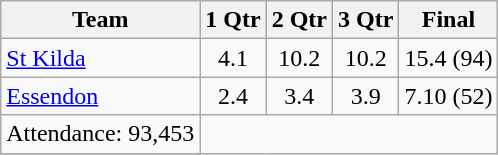<table class="wikitable">
<tr>
<th>Team</th>
<th>1 Qtr</th>
<th>2 Qtr</th>
<th>3 Qtr</th>
<th>Final</th>
</tr>
<tr>
<td><a href='#'>St Kilda</a></td>
<td align=center>4.1</td>
<td align=center>10.2</td>
<td align=center>10.2</td>
<td align=center>15.4 (94)</td>
</tr>
<tr>
<td><a href='#'>Essendon</a></td>
<td align=center>2.4</td>
<td align=center>3.4</td>
<td align=center>3.9</td>
<td align=center>7.10 (52)</td>
</tr>
<tr>
<td align=center>Attendance: 93,453</td>
</tr>
<tr>
</tr>
</table>
